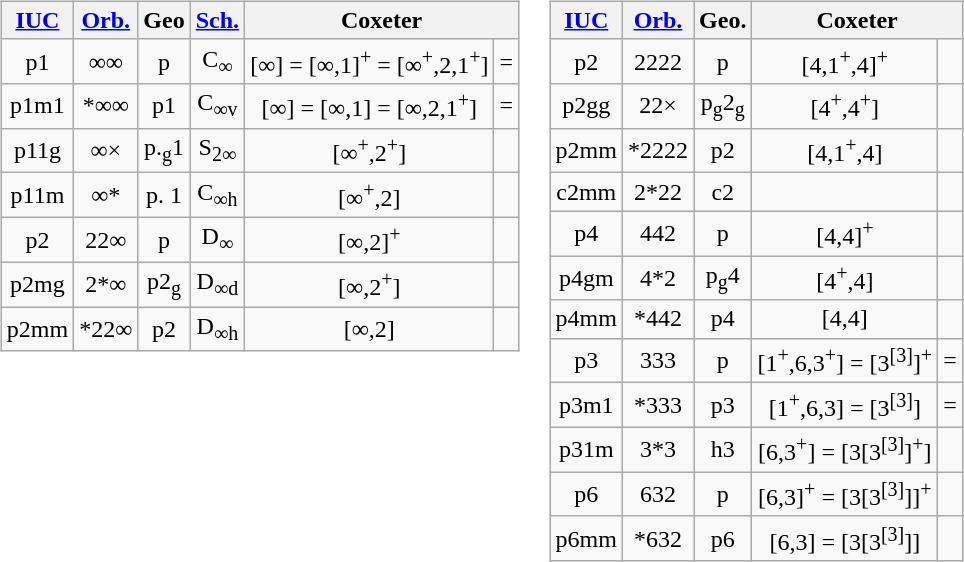<table>
<tr valign=top>
<td><br><table class=wikitable style="text-align:center;">
<tr>
<th><a href='#'>IUC</a></th>
<th><a href='#'>Orb.</a></th>
<th>Geo</th>
<th><a href='#'>Sch.</a></th>
<th colspan=2>Coxeter</th>
</tr>
<tr align=center>
<td>p1</td>
<td>∞∞</td>
<td>p</td>
<td>C<sub>∞</sub></td>
<td>[∞] = [∞,1]<sup>+</sup> = [∞<sup>+</sup>,2,1<sup>+</sup>]</td>
<td> = </td>
</tr>
<tr align=center>
<td>p1m1</td>
<td>*∞∞</td>
<td>p1</td>
<td>C<sub>∞v</sub></td>
<td>[∞] = [∞,1] = [∞,2,1<sup>+</sup>]</td>
<td> = </td>
</tr>
<tr align=center>
<td>p11g</td>
<td>∞×</td>
<td>p.<sub>g</sub>1</td>
<td>S<sub>2∞</sub></td>
<td>[∞<sup>+</sup>,2<sup>+</sup>]</td>
<td></td>
</tr>
<tr align=center>
<td>p11m</td>
<td>∞*</td>
<td>p. 1</td>
<td>C<sub>∞h</sub></td>
<td>[∞<sup>+</sup>,2]</td>
<td></td>
</tr>
<tr align=center>
<td>p2</td>
<td>22∞</td>
<td>p</td>
<td>D<sub>∞</sub></td>
<td>[∞,2]<sup>+</sup></td>
<td></td>
</tr>
<tr align=center>
<td>p2mg</td>
<td>2*∞</td>
<td>p2<sub>g</sub></td>
<td>D<sub>∞d</sub></td>
<td>[∞,2<sup>+</sup>]</td>
<td></td>
</tr>
<tr align=center>
<td>p2mm</td>
<td>*22∞</td>
<td>p2</td>
<td>D<sub>∞h</sub></td>
<td>[∞,2]</td>
<td></td>
</tr>
</table>
</td>
<td><br><table class=wikitable style="text-align:center;">
<tr>
<th><a href='#'>IUC</a></th>
<th><a href='#'>Orb.</a></th>
<th>Geo.</th>
<th colspan=2>Coxeter</th>
</tr>
<tr align=center>
<td>p2</td>
<td>2222</td>
<td>p</td>
<td>[4,1<sup>+</sup>,4]<sup>+</sup></td>
<td></td>
</tr>
<tr align=center>
<td>p2gg</td>
<td>22×</td>
<td>p<sub>g</sub>2<sub>g</sub></td>
<td>[4<sup>+</sup>,4<sup>+</sup>]</td>
<td></td>
</tr>
<tr align=center>
<td>p2mm</td>
<td>*2222</td>
<td>p2</td>
<td>[4,1<sup>+</sup>,4]</td>
<td><br></td>
</tr>
<tr align=center>
<td>c2mm</td>
<td>2*22</td>
<td>c2</td>
<td></td>
<td></td>
</tr>
<tr align=center>
<td>p4</td>
<td>442</td>
<td>p</td>
<td>[4,4]<sup>+</sup></td>
<td></td>
</tr>
<tr align=center>
<td>p4gm</td>
<td>4*2</td>
<td>p<sub>g</sub>4</td>
<td>[4<sup>+</sup>,4]</td>
<td></td>
</tr>
<tr align=center>
<td>p4mm</td>
<td>*442</td>
<td>p4</td>
<td>[4,4]</td>
<td></td>
</tr>
<tr align=center>
<td>p3</td>
<td>333</td>
<td>p</td>
<td>[1<sup>+</sup>,6,3<sup>+</sup>] = [3<sup>[3]</sup>]<sup>+</sup></td>
<td> = </td>
</tr>
<tr align=center>
<td>p3m1</td>
<td>*333</td>
<td>p3</td>
<td>[1<sup>+</sup>,6,3] = [3<sup>[3]</sup>]</td>
<td> = </td>
</tr>
<tr align=center>
<td>p31m</td>
<td>3*3</td>
<td>h3</td>
<td>[6,3<sup>+</sup>] = [3[3<sup>[3]</sup>]<sup>+</sup>]</td>
<td></td>
</tr>
<tr align=center>
<td>p6</td>
<td>632</td>
<td>p</td>
<td>[6,3]<sup>+</sup> = [3[3<sup>[3]</sup>]]<sup>+</sup></td>
<td></td>
</tr>
<tr align=center>
<td>p6mm</td>
<td>*632</td>
<td>p6</td>
<td>[6,3] = [3[3<sup>[3]</sup>]]</td>
<td></td>
</tr>
</table>
</td>
</tr>
</table>
